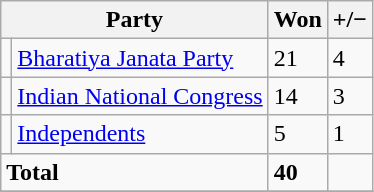<table class="sortable wikitable">
<tr>
<th colspan="2">Party</th>
<th>Won</th>
<th><strong>+/−</strong></th>
</tr>
<tr>
<td></td>
<td><a href='#'>Bharatiya Janata Party</a></td>
<td>21</td>
<td>4</td>
</tr>
<tr>
<td></td>
<td><a href='#'>Indian National Congress</a></td>
<td>14</td>
<td>3</td>
</tr>
<tr>
<td></td>
<td><a href='#'>Independents</a></td>
<td>5</td>
<td>1</td>
</tr>
<tr>
<td colspan="2"><strong>Total</strong></td>
<td><strong>40</strong></td>
<td></td>
</tr>
<tr>
</tr>
</table>
